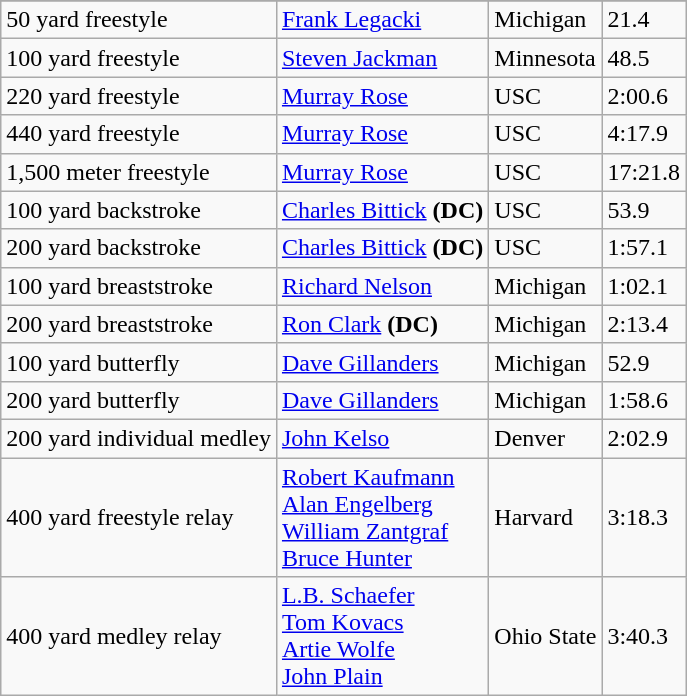<table class="wikitable sortable" style="text-align:left">
<tr>
</tr>
<tr>
<td>50 yard freestyle</td>
<td><a href='#'>Frank Legacki</a></td>
<td>Michigan</td>
<td>21.4</td>
</tr>
<tr>
<td>100 yard freestyle</td>
<td><a href='#'>Steven Jackman</a></td>
<td>Minnesota</td>
<td>48.5</td>
</tr>
<tr>
<td>220 yard freestyle</td>
<td> <a href='#'>Murray Rose</a></td>
<td>USC</td>
<td>2:00.6</td>
</tr>
<tr>
<td>440 yard freestyle</td>
<td> <a href='#'>Murray Rose</a></td>
<td>USC</td>
<td>4:17.9</td>
</tr>
<tr>
<td>1,500 meter freestyle</td>
<td> <a href='#'>Murray Rose</a></td>
<td>USC</td>
<td>17:21.8</td>
</tr>
<tr>
<td>100 yard backstroke</td>
<td><a href='#'>Charles Bittick</a> <strong>(DC)</strong></td>
<td>USC</td>
<td>53.9</td>
</tr>
<tr>
<td>200 yard backstroke</td>
<td><a href='#'>Charles Bittick</a> <strong>(DC)</strong></td>
<td>USC</td>
<td>1:57.1</td>
</tr>
<tr>
<td>100 yard breaststroke</td>
<td><a href='#'>Richard Nelson</a></td>
<td>Michigan</td>
<td>1:02.1</td>
</tr>
<tr>
<td>200 yard breaststroke</td>
<td><a href='#'>Ron Clark</a> <strong>(DC)</strong></td>
<td>Michigan</td>
<td>2:13.4</td>
</tr>
<tr>
<td>100 yard butterfly</td>
<td><a href='#'>Dave Gillanders</a></td>
<td>Michigan</td>
<td>52.9</td>
</tr>
<tr>
<td>200 yard butterfly</td>
<td><a href='#'>Dave Gillanders</a></td>
<td>Michigan</td>
<td>1:58.6</td>
</tr>
<tr>
<td>200 yard individual medley</td>
<td><a href='#'>John Kelso</a></td>
<td>Denver</td>
<td>2:02.9</td>
</tr>
<tr>
<td>400 yard freestyle relay</td>
<td><a href='#'>Robert Kaufmann</a><br><a href='#'>Alan Engelberg</a><br><a href='#'>William Zantgraf</a><br><a href='#'>Bruce Hunter</a></td>
<td>Harvard</td>
<td>3:18.3</td>
</tr>
<tr>
<td>400 yard medley relay</td>
<td><a href='#'>L.B. Schaefer</a><br><a href='#'>Tom Kovacs</a><br><a href='#'>Artie Wolfe</a><br><a href='#'>John Plain</a></td>
<td>Ohio State</td>
<td>3:40.3</td>
</tr>
</table>
